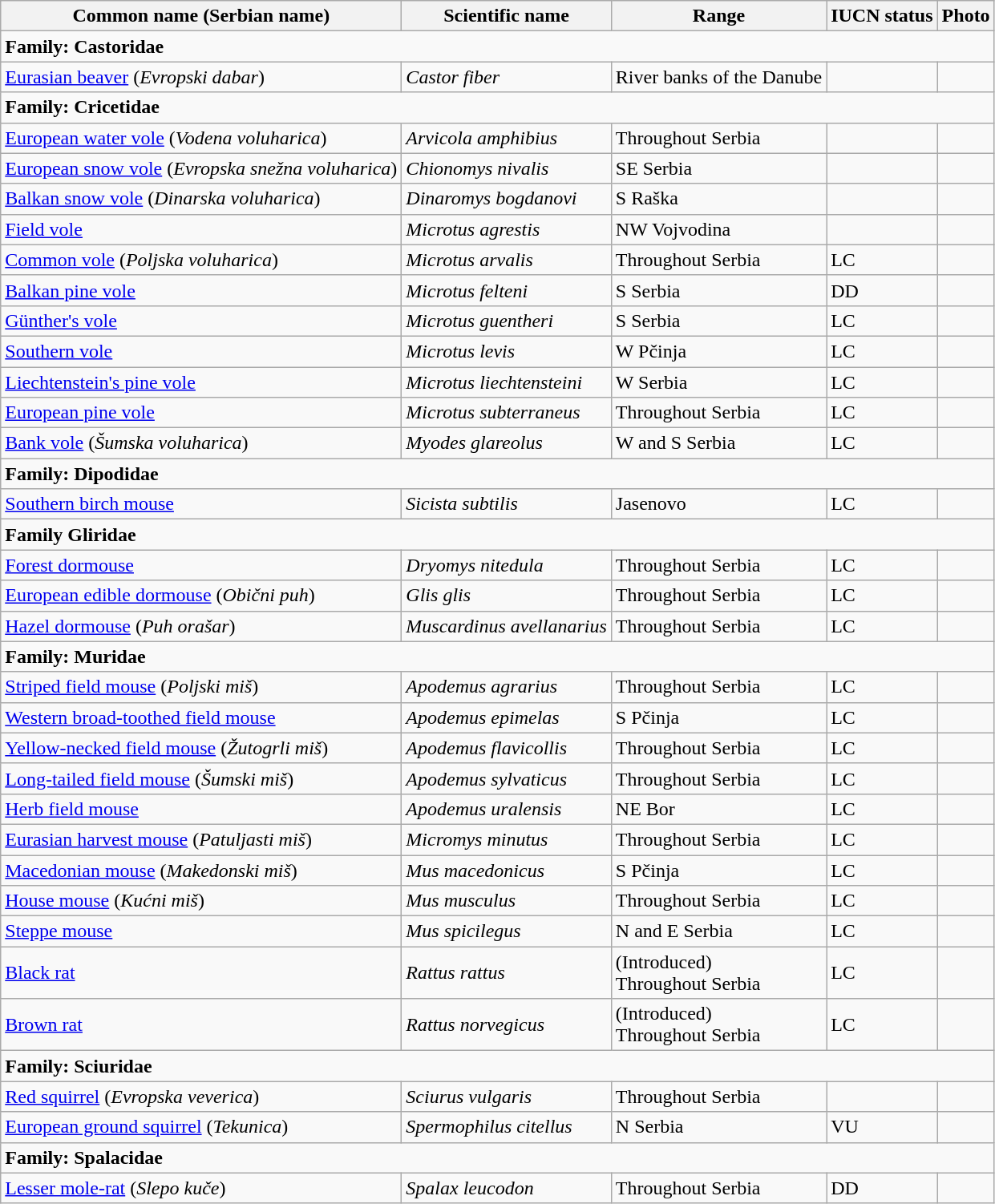<table class="wikitable">
<tr>
<th>Common name (Serbian name)</th>
<th>Scientific name</th>
<th>Range</th>
<th>IUCN status</th>
<th>Photo</th>
</tr>
<tr>
<td colspan="5"><strong>Family: Castoridae</strong></td>
</tr>
<tr>
<td><a href='#'>Eurasian beaver</a> (<em>Evropski dabar</em>)</td>
<td><em>Castor fiber</em></td>
<td>River banks of the Danube</td>
<td></td>
<td></td>
</tr>
<tr>
<td colspan="5"><strong>Family: Cricetidae</strong></td>
</tr>
<tr>
<td><a href='#'>European water vole</a> (<em>Vodena voluharica</em>)</td>
<td><em>Arvicola amphibius</em></td>
<td>Throughout Serbia</td>
<td></td>
<td></td>
</tr>
<tr>
<td><a href='#'>European snow vole</a> (<em>Evropska snežna voluharica</em>)</td>
<td><em>Chionomys nivalis</em></td>
<td>SE Serbia</td>
<td></td>
<td></td>
</tr>
<tr>
<td><a href='#'>Balkan snow vole</a> (<em>Dinarska voluharica</em>)</td>
<td><em>Dinaromys bogdanovi</em></td>
<td>S Raška</td>
<td></td>
<td></td>
</tr>
<tr>
<td><a href='#'>Field vole</a></td>
<td><em>Microtus agrestis</em></td>
<td>NW Vojvodina</td>
<td></td>
<td></td>
</tr>
<tr>
<td><a href='#'>Common vole</a> (<em>Poljska voluharica</em>)</td>
<td><em>Microtus arvalis</em></td>
<td>Throughout Serbia</td>
<td>LC</td>
<td></td>
</tr>
<tr>
<td><a href='#'>Balkan pine vole</a></td>
<td><em>Microtus felteni</em></td>
<td>S Serbia</td>
<td>DD</td>
<td></td>
</tr>
<tr>
<td><a href='#'>Günther's vole</a></td>
<td><em>Microtus guentheri</em></td>
<td>S Serbia</td>
<td>LC</td>
<td></td>
</tr>
<tr>
<td><a href='#'>Southern vole</a></td>
<td><em>Microtus levis</em></td>
<td>W Pčinja</td>
<td>LC</td>
<td></td>
</tr>
<tr>
<td><a href='#'>Liechtenstein's pine vole</a></td>
<td><em>Microtus liechtensteini</em></td>
<td>W Serbia</td>
<td>LC</td>
<td></td>
</tr>
<tr>
<td><a href='#'>European pine vole</a></td>
<td><em>Microtus subterraneus</em></td>
<td>Throughout Serbia</td>
<td>LC</td>
<td></td>
</tr>
<tr>
<td><a href='#'>Bank vole</a> (<em>Šumska voluharica</em>)</td>
<td><em>Myodes glareolus</em></td>
<td>W and S Serbia</td>
<td>LC</td>
<td></td>
</tr>
<tr>
<td colspan="5"><strong>Family: Dipodidae</strong></td>
</tr>
<tr>
<td><a href='#'>Southern birch mouse</a></td>
<td><em>Sicista subtilis</em></td>
<td>Jasenovo</td>
<td>LC</td>
<td></td>
</tr>
<tr>
<td colspan="5"><strong>Family Gliridae</strong></td>
</tr>
<tr>
<td><a href='#'>Forest dormouse</a></td>
<td><em>Dryomys nitedula</em></td>
<td>Throughout Serbia</td>
<td>LC</td>
<td></td>
</tr>
<tr>
<td><a href='#'>European edible dormouse</a> (<em>Obični puh</em>)</td>
<td><em>Glis glis</em></td>
<td>Throughout Serbia</td>
<td>LC</td>
<td></td>
</tr>
<tr>
<td><a href='#'>Hazel dormouse</a> (<em>Puh orašar</em>)</td>
<td><em>Muscardinus avellanarius</em></td>
<td>Throughout Serbia</td>
<td>LC</td>
<td></td>
</tr>
<tr>
<td colspan="5"><strong>Family: Muridae</strong></td>
</tr>
<tr>
<td><a href='#'>Striped field mouse</a> (<em>Poljski miš</em>)</td>
<td><em>Apodemus agrarius</em></td>
<td>Throughout Serbia</td>
<td>LC</td>
<td></td>
</tr>
<tr>
<td><a href='#'>Western broad-toothed field mouse</a></td>
<td><em>Apodemus epimelas</em></td>
<td>S Pčinja</td>
<td>LC</td>
<td></td>
</tr>
<tr>
<td><a href='#'>Yellow-necked field mouse</a> (<em>Žutogrli miš</em>)</td>
<td><em>Apodemus flavicollis</em></td>
<td>Throughout Serbia</td>
<td>LC</td>
<td></td>
</tr>
<tr>
<td><a href='#'>Long-tailed field mouse</a> (<em>Šumski miš</em>)</td>
<td><em>Apodemus sylvaticus</em></td>
<td>Throughout Serbia</td>
<td>LC</td>
<td></td>
</tr>
<tr>
<td><a href='#'>Herb field mouse</a></td>
<td><em>Apodemus uralensis</em></td>
<td>NE Bor</td>
<td>LC</td>
<td></td>
</tr>
<tr>
<td><a href='#'>Eurasian harvest mouse</a> (<em>Patuljasti miš</em>)</td>
<td><em>Micromys minutus</em></td>
<td>Throughout Serbia</td>
<td>LC</td>
<td></td>
</tr>
<tr>
<td><a href='#'>Macedonian mouse</a> (<em>Makedonski miš</em>)</td>
<td><em>Mus macedonicus</em></td>
<td>S Pčinja</td>
<td>LC</td>
<td></td>
</tr>
<tr>
<td><a href='#'>House mouse</a> (<em>Kućni miš</em>)</td>
<td><em>Mus musculus</em></td>
<td>Throughout Serbia</td>
<td>LC</td>
<td></td>
</tr>
<tr>
<td><a href='#'>Steppe mouse</a></td>
<td><em>Mus spicilegus</em></td>
<td>N and E Serbia</td>
<td>LC</td>
<td></td>
</tr>
<tr>
<td><a href='#'>Black rat</a></td>
<td><em>Rattus rattus</em></td>
<td>(Introduced)<br>Throughout Serbia</td>
<td>LC</td>
<td></td>
</tr>
<tr>
<td><a href='#'>Brown rat</a></td>
<td><em>Rattus norvegicus</em></td>
<td>(Introduced)<br>Throughout Serbia</td>
<td>LC</td>
<td></td>
</tr>
<tr>
<td colspan="5"><strong>Family: Sciuridae</strong></td>
</tr>
<tr>
<td><a href='#'>Red squirrel</a> (<em>Evropska veverica</em>)</td>
<td><em>Sciurus vulgaris</em></td>
<td>Throughout Serbia</td>
<td></td>
<td></td>
</tr>
<tr>
<td><a href='#'>European ground squirrel</a> (<em>Tekunica</em>)</td>
<td><em>Spermophilus citellus</em></td>
<td>N Serbia</td>
<td>VU</td>
<td></td>
</tr>
<tr>
<td colspan="5"><strong>Family: Spalacidae</strong></td>
</tr>
<tr>
<td><a href='#'>Lesser mole-rat</a> (<em>Slepo kuče</em>)</td>
<td><em>Spalax leucodon</em></td>
<td>Throughout Serbia</td>
<td>DD</td>
<td></td>
</tr>
</table>
